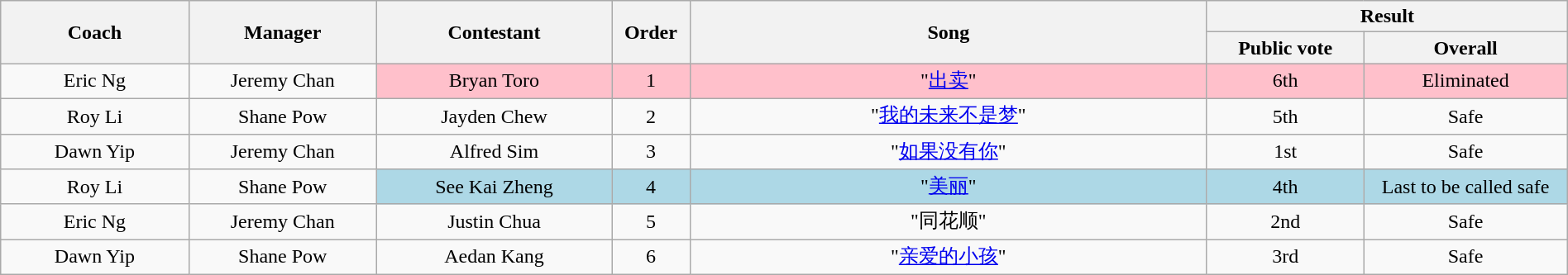<table class="wikitable" style="text-align: center; width:100%;">
<tr>
<th rowspan=2 style="width:12%;">Coach</th>
<th rowspan=2 style="width:12%;">Manager</th>
<th rowspan=2 style="width:15%;">Contestant</th>
<th rowspan=2 style="width:5%;">Order</th>
<th rowspan=2 style="width:33%;">Song</th>
<th colspan=2>Result</th>
</tr>
<tr>
<th style="width:10%;">Public vote</th>
<th style="width:13%;">Overall</th>
</tr>
<tr>
<td>Eric Ng</td>
<td>Jeremy Chan</td>
<td style="background:pink;">Bryan Toro</td>
<td style="background:pink;">1</td>
<td style="background:pink;">"<a href='#'>出卖</a>"</td>
<td style="background:pink;">6th</td>
<td style="background:pink;">Eliminated</td>
</tr>
<tr>
<td>Roy Li</td>
<td>Shane Pow</td>
<td>Jayden Chew</td>
<td>2</td>
<td>"<a href='#'>我的未来不是梦</a>"</td>
<td>5th</td>
<td>Safe</td>
</tr>
<tr>
<td>Dawn Yip</td>
<td>Jeremy Chan</td>
<td>Alfred Sim</td>
<td>3</td>
<td>"<a href='#'>如果没有你</a>"</td>
<td>1st</td>
<td>Safe</td>
</tr>
<tr>
<td>Roy Li</td>
<td>Shane Pow</td>
<td style="background:lightblue;">See Kai Zheng</td>
<td style="background:lightblue;">4</td>
<td style="background:lightblue;">"<a href='#'>美丽</a>"</td>
<td style="background:lightblue;">4th</td>
<td style="background:lightblue;">Last to be called safe</td>
</tr>
<tr>
<td>Eric Ng</td>
<td>Jeremy Chan</td>
<td>Justin Chua</td>
<td>5</td>
<td>"同花顺"</td>
<td>2nd</td>
<td>Safe</td>
</tr>
<tr>
<td>Dawn Yip</td>
<td>Shane Pow</td>
<td>Aedan Kang</td>
<td>6</td>
<td>"<a href='#'>亲爱的小孩</a>"</td>
<td>3rd</td>
<td>Safe</td>
</tr>
</table>
